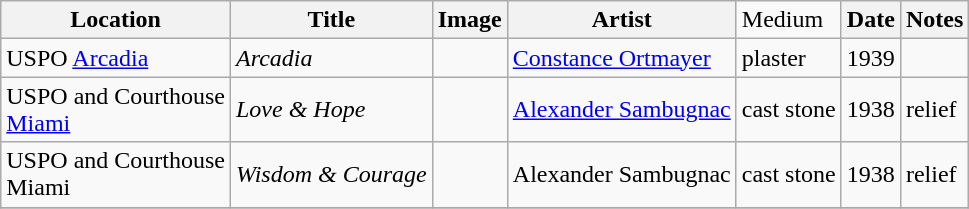<table class="wikitable sortable">
<tr>
<th>Location</th>
<th>Title</th>
<th>Image</th>
<th>Artist</th>
<td>Medium</td>
<th>Date</th>
<th>Notes</th>
</tr>
<tr>
<td>USPO <a href='#'>Arcadia</a></td>
<td><em>Arcadia</em></td>
<td></td>
<td><a href='#'>Constance Ortmayer</a></td>
<td>plaster</td>
<td>1939</td>
<td></td>
</tr>
<tr>
<td>USPO and Courthouse<br><a href='#'>Miami</a></td>
<td><em>Love & Hope</em></td>
<td></td>
<td><a href='#'>Alexander Sambugnac</a></td>
<td>cast stone</td>
<td>1938</td>
<td>relief</td>
</tr>
<tr>
<td>USPO and Courthouse<br>Miami</td>
<td><em>Wisdom & Courage</em></td>
<td></td>
<td>Alexander Sambugnac</td>
<td>cast stone</td>
<td>1938</td>
<td>relief</td>
</tr>
<tr>
</tr>
</table>
